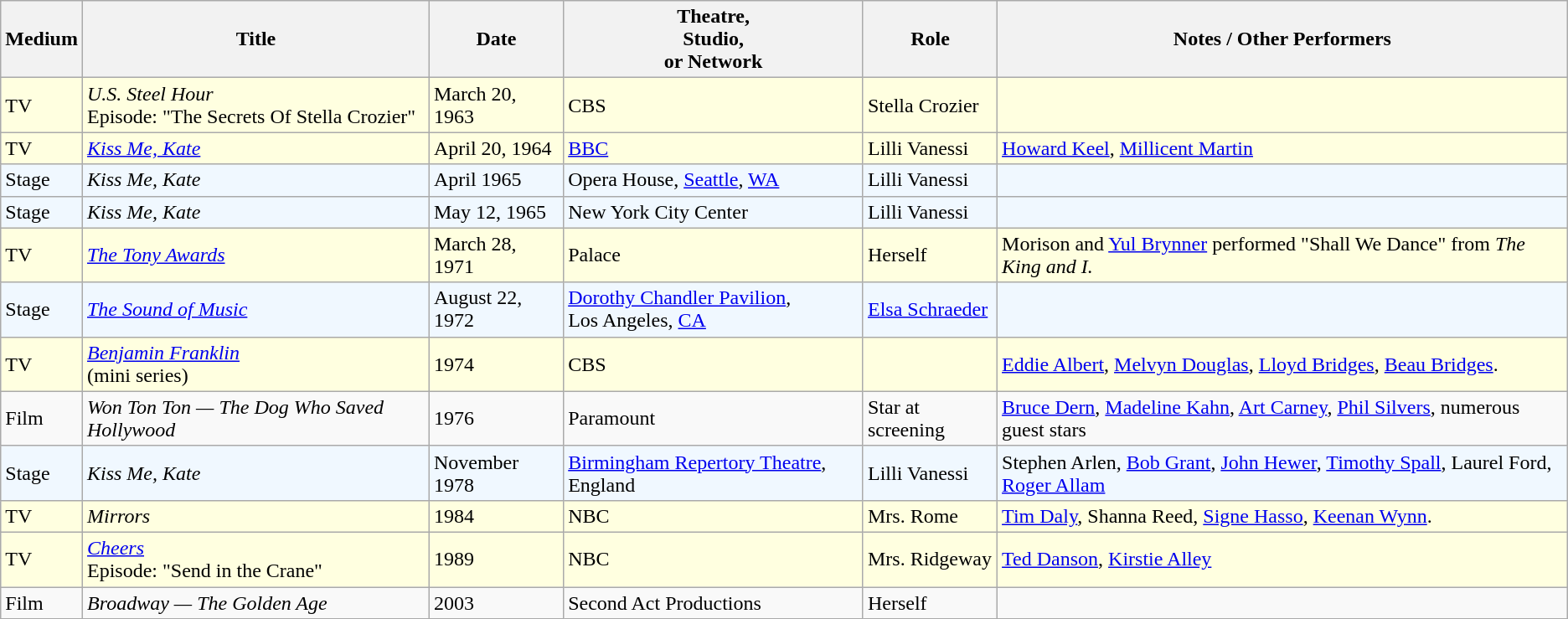<table class=wikitable>
<tr>
<th>Medium</th>
<th>Title</th>
<th>Date</th>
<th>Theatre,<br>Studio,<br>or Network</th>
<th>Role</th>
<th>Notes / Other Performers</th>
</tr>
<tr bgcolor=lightyellow>
<td>TV</td>
<td><em>U.S. Steel Hour</em><br>Episode: "The Secrets Of Stella Crozier"</td>
<td>March 20, 1963</td>
<td>CBS</td>
<td>Stella Crozier</td>
<td></td>
</tr>
<tr bgcolor=lightyellow>
<td>TV</td>
<td><em><a href='#'>Kiss Me, Kate</a></em></td>
<td>April 20, 1964</td>
<td><a href='#'>BBC</a></td>
<td>Lilli Vanessi</td>
<td><a href='#'>Howard Keel</a>, <a href='#'>Millicent Martin</a></td>
</tr>
<tr bgcolor=#F0F8FF>
<td>Stage</td>
<td><em>Kiss Me, Kate</em></td>
<td>April 1965</td>
<td>Opera House, <a href='#'>Seattle</a>, <a href='#'>WA</a></td>
<td>Lilli Vanessi</td>
<td></td>
</tr>
<tr bgcolor=#F0F8FF>
<td>Stage</td>
<td><em>Kiss Me, Kate</em></td>
<td>May 12, 1965</td>
<td>New York City Center</td>
<td>Lilli Vanessi</td>
<td></td>
</tr>
<tr bgcolor=lightyellow>
<td>TV</td>
<td><em><a href='#'>The Tony Awards</a></em></td>
<td>March 28, 1971</td>
<td>Palace</td>
<td>Herself</td>
<td>Morison and <a href='#'>Yul Brynner</a> performed "Shall We Dance" from <em>The King and I.</em></td>
</tr>
<tr bgcolor=#F0F8FF>
<td>Stage</td>
<td><em><a href='#'>The Sound of Music</a></em></td>
<td>August 22, 1972</td>
<td><a href='#'>Dorothy Chandler Pavilion</a>,<br>Los Angeles, <a href='#'>CA</a></td>
<td><a href='#'>Elsa Schraeder</a></td>
<td></td>
</tr>
<tr bgcolor=lightyellow>
<td>TV</td>
<td><em><a href='#'>Benjamin Franklin</a></em><br>(mini series)</td>
<td>1974</td>
<td>CBS</td>
<td></td>
<td><a href='#'>Eddie Albert</a>, <a href='#'>Melvyn Douglas</a>, <a href='#'>Lloyd Bridges</a>, <a href='#'>Beau Bridges</a>.</td>
</tr>
<tr>
<td>Film</td>
<td><em>Won Ton Ton — The Dog Who Saved Hollywood</em></td>
<td>1976</td>
<td>Paramount</td>
<td>Star at screening</td>
<td><a href='#'>Bruce Dern</a>, <a href='#'>Madeline Kahn</a>, <a href='#'>Art Carney</a>, <a href='#'>Phil Silvers</a>, numerous guest stars</td>
</tr>
<tr bgcolor=#F0F8FF>
<td>Stage</td>
<td><em>Kiss Me, Kate</em></td>
<td>November 1978</td>
<td><a href='#'>Birmingham Repertory Theatre</a>, England</td>
<td>Lilli Vanessi</td>
<td>Stephen Arlen, <a href='#'>Bob Grant</a>, <a href='#'>John Hewer</a>, <a href='#'>Timothy Spall</a>, Laurel Ford, <a href='#'>Roger Allam</a></td>
</tr>
<tr bgcolor=lightyellow>
<td>TV</td>
<td><em>Mirrors</em></td>
<td>1984</td>
<td>NBC</td>
<td>Mrs. Rome</td>
<td><a href='#'>Tim Daly</a>, Shanna Reed, <a href='#'>Signe Hasso</a>, <a href='#'>Keenan Wynn</a>.</td>
</tr>
<tr bgcolor=lightyellow>
<td>TV</td>
<td><em><a href='#'>Cheers</a></em><br>Episode: "Send in the Crane"</td>
<td>1989</td>
<td>NBC</td>
<td>Mrs. Ridgeway</td>
<td><a href='#'>Ted Danson</a>, <a href='#'>Kirstie Alley</a></td>
</tr>
<tr>
<td>Film</td>
<td><em>Broadway — The Golden Age</em></td>
<td>2003</td>
<td>Second Act Productions</td>
<td>Herself</td>
<td></td>
</tr>
</table>
